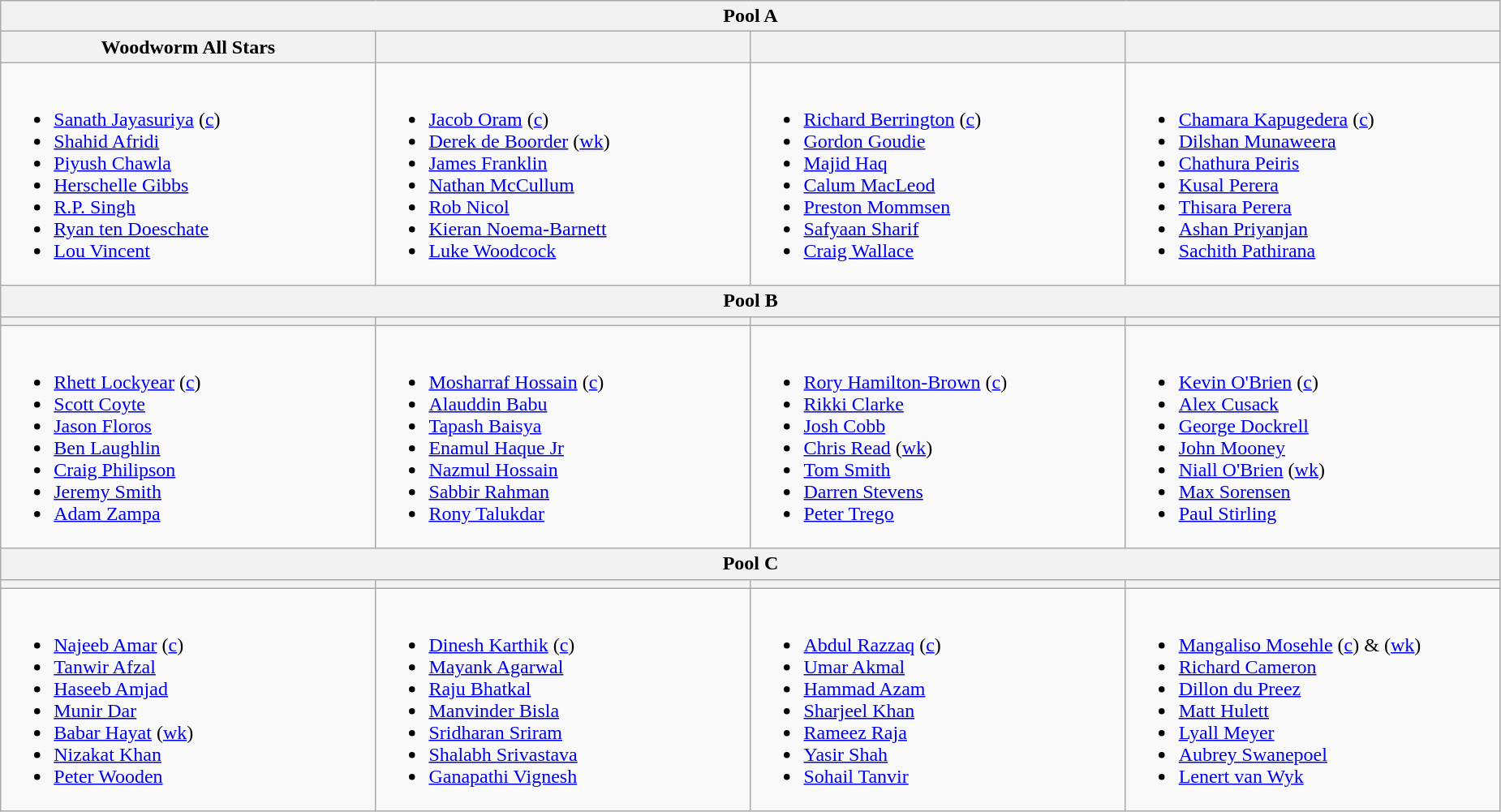<table class="wikitable">
<tr>
<th colspan=4>Pool A</th>
</tr>
<tr hgf>
<th width="20%">Woodworm All Stars</th>
<th width="20%"></th>
<th width="20%"></th>
<th width="20%"></th>
</tr>
<tr>
<td><br><ul><li><a href='#'>Sanath Jayasuriya</a> (<a href='#'>c</a>)</li><li><a href='#'>Shahid Afridi</a></li><li><a href='#'>Piyush Chawla</a></li><li><a href='#'>Herschelle Gibbs</a></li><li><a href='#'>R.P. Singh</a></li><li><a href='#'>Ryan ten Doeschate</a></li><li><a href='#'>Lou Vincent</a></li></ul></td>
<td><br><ul><li><a href='#'>Jacob Oram</a> (<a href='#'>c</a>)</li><li><a href='#'>Derek de Boorder</a> (<a href='#'>wk</a>)</li><li><a href='#'>James Franklin</a></li><li><a href='#'>Nathan McCullum</a></li><li><a href='#'>Rob Nicol</a></li><li><a href='#'>Kieran Noema-Barnett</a></li><li><a href='#'>Luke Woodcock</a></li></ul></td>
<td><br><ul><li><a href='#'>Richard Berrington</a> (<a href='#'>c</a>)</li><li><a href='#'>Gordon Goudie</a></li><li><a href='#'>Majid Haq</a></li><li><a href='#'>Calum MacLeod</a></li><li><a href='#'>Preston Mommsen</a></li><li><a href='#'>Safyaan Sharif</a></li><li><a href='#'>Craig Wallace</a></li></ul></td>
<td><br><ul><li><a href='#'>Chamara Kapugedera</a> (<a href='#'>c</a>)</li><li><a href='#'>Dilshan Munaweera</a></li><li><a href='#'>Chathura Peiris</a></li><li><a href='#'>Kusal Perera</a></li><li><a href='#'>Thisara Perera</a></li><li><a href='#'>Ashan Priyanjan</a></li><li><a href='#'>Sachith Pathirana</a></li></ul></td>
</tr>
<tr>
<th colspan=4>Pool B</th>
</tr>
<tr>
<th width="20%"></th>
<th width="20%"></th>
<th width="20%"></th>
<th width="20%"></th>
</tr>
<tr>
<td><br><ul><li><a href='#'>Rhett Lockyear</a> (<a href='#'>c</a>)</li><li><a href='#'>Scott Coyte</a></li><li><a href='#'>Jason Floros</a></li><li><a href='#'>Ben Laughlin</a></li><li><a href='#'>Craig Philipson</a></li><li><a href='#'>Jeremy Smith</a></li><li><a href='#'>Adam Zampa</a></li></ul></td>
<td><br><ul><li><a href='#'>Mosharraf Hossain</a> (<a href='#'>c</a>)</li><li><a href='#'>Alauddin Babu</a></li><li><a href='#'>Tapash Baisya</a></li><li><a href='#'>Enamul Haque Jr</a></li><li><a href='#'>Nazmul Hossain</a></li><li><a href='#'>Sabbir Rahman</a></li><li><a href='#'>Rony Talukdar</a></li></ul></td>
<td><br><ul><li><a href='#'>Rory Hamilton-Brown</a> (<a href='#'>c</a>)</li><li><a href='#'>Rikki Clarke</a></li><li><a href='#'>Josh Cobb</a></li><li><a href='#'>Chris Read</a> (<a href='#'>wk</a>)</li><li><a href='#'>Tom Smith</a></li><li><a href='#'>Darren Stevens</a></li><li><a href='#'>Peter Trego</a></li></ul></td>
<td><br><ul><li><a href='#'>Kevin O'Brien</a> (<a href='#'>c</a>)</li><li><a href='#'>Alex Cusack</a></li><li><a href='#'>George Dockrell</a></li><li><a href='#'>John Mooney</a></li><li><a href='#'>Niall O'Brien</a> (<a href='#'>wk</a>)</li><li><a href='#'>Max Sorensen</a></li><li><a href='#'>Paul Stirling</a></li></ul></td>
</tr>
<tr>
<th colspan=4>Pool C</th>
</tr>
<tr>
<th width="20%"></th>
<th width="20%"></th>
<th width="20%"></th>
<th width="20%"></th>
</tr>
<tr>
<td><br><ul><li><a href='#'>Najeeb Amar</a> (<a href='#'>c</a>)</li><li><a href='#'>Tanwir Afzal</a></li><li><a href='#'>Haseeb Amjad</a></li><li><a href='#'>Munir Dar</a></li><li><a href='#'>Babar Hayat</a> (<a href='#'>wk</a>)</li><li><a href='#'>Nizakat Khan</a></li><li><a href='#'>Peter Wooden</a></li></ul></td>
<td><br><ul><li><a href='#'>Dinesh Karthik</a> (<a href='#'>c</a>)</li><li><a href='#'>Mayank Agarwal</a></li><li><a href='#'>Raju Bhatkal</a></li><li><a href='#'>Manvinder Bisla</a></li><li><a href='#'>Sridharan Sriram</a></li><li><a href='#'>Shalabh Srivastava</a></li><li><a href='#'>Ganapathi Vignesh</a></li></ul></td>
<td><br><ul><li><a href='#'>Abdul Razzaq</a> (<a href='#'>c</a>)</li><li><a href='#'>Umar Akmal</a></li><li><a href='#'>Hammad Azam</a></li><li><a href='#'>Sharjeel Khan</a></li><li><a href='#'>Rameez Raja</a></li><li><a href='#'>Yasir Shah</a></li><li><a href='#'>Sohail Tanvir</a></li></ul></td>
<td><br><ul><li><a href='#'>Mangaliso Mosehle</a> (<a href='#'>c</a>) & (<a href='#'>wk</a>)</li><li><a href='#'>Richard Cameron</a></li><li><a href='#'>Dillon du Preez</a></li><li><a href='#'>Matt Hulett</a></li><li><a href='#'>Lyall Meyer</a></li><li><a href='#'>Aubrey Swanepoel</a></li><li><a href='#'>Lenert van Wyk</a></li></ul></td>
</tr>
</table>
